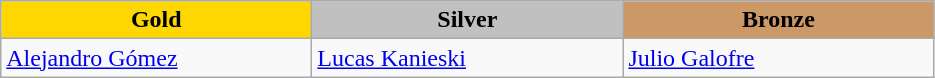<table class="wikitable" style="text-align:left">
<tr align="center">
<td width=200 bgcolor=gold><strong>Gold</strong></td>
<td width=200 bgcolor=silver><strong>Silver</strong></td>
<td width=200 bgcolor=CC9966><strong>Bronze</strong></td>
</tr>
<tr>
<td><a href='#'>Alejandro Gómez</a><br><em></em></td>
<td><a href='#'>Lucas Kanieski</a><br><em></em></td>
<td><a href='#'>Julio Galofre</a><br><em></em></td>
</tr>
</table>
